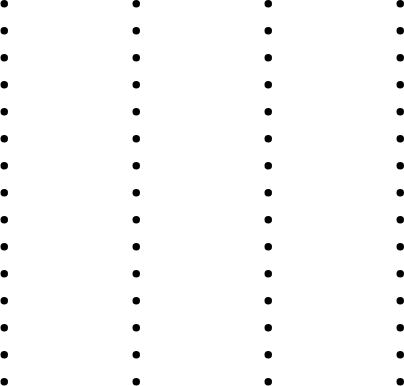<table>
<tr>
<td><br><ul><li></li><li></li><li></li><li></li><li></li><li></li><li></li><li></li><li></li><li></li><li></li><li></li><li></li><li></li><li></li></ul></td>
<td width=40></td>
<td valign=top><br><ul><li></li><li></li><li></li><li></li><li></li><li></li><li></li><li></li><li></li><li></li><li></li><li></li><li></li><li></li><li></li></ul></td>
<td width=40></td>
<td valign=top><br><ul><li></li><li></li><li></li><li></li><li></li><li></li><li></li><li></li><li></li><li></li><li></li><li></li><li></li><li></li><li></li></ul></td>
<td width=40></td>
<td valign=top><br><ul><li></li><li></li><li></li><li></li><li></li><li></li><li></li><li></li><li></li><li></li><li></li><li></li><li></li><li></li><li></li></ul></td>
</tr>
</table>
